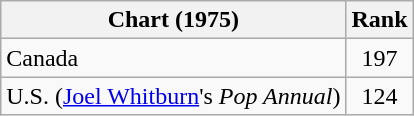<table class="wikitable">
<tr>
<th align="left">Chart (1975)</th>
<th style="text-align:center;">Rank</th>
</tr>
<tr>
<td>Canada </td>
<td style="text-align:center;">197</td>
</tr>
<tr>
<td>U.S. (<a href='#'>Joel Whitburn</a>'s <em>Pop Annual</em>)</td>
<td style="text-align:center;">124</td>
</tr>
</table>
